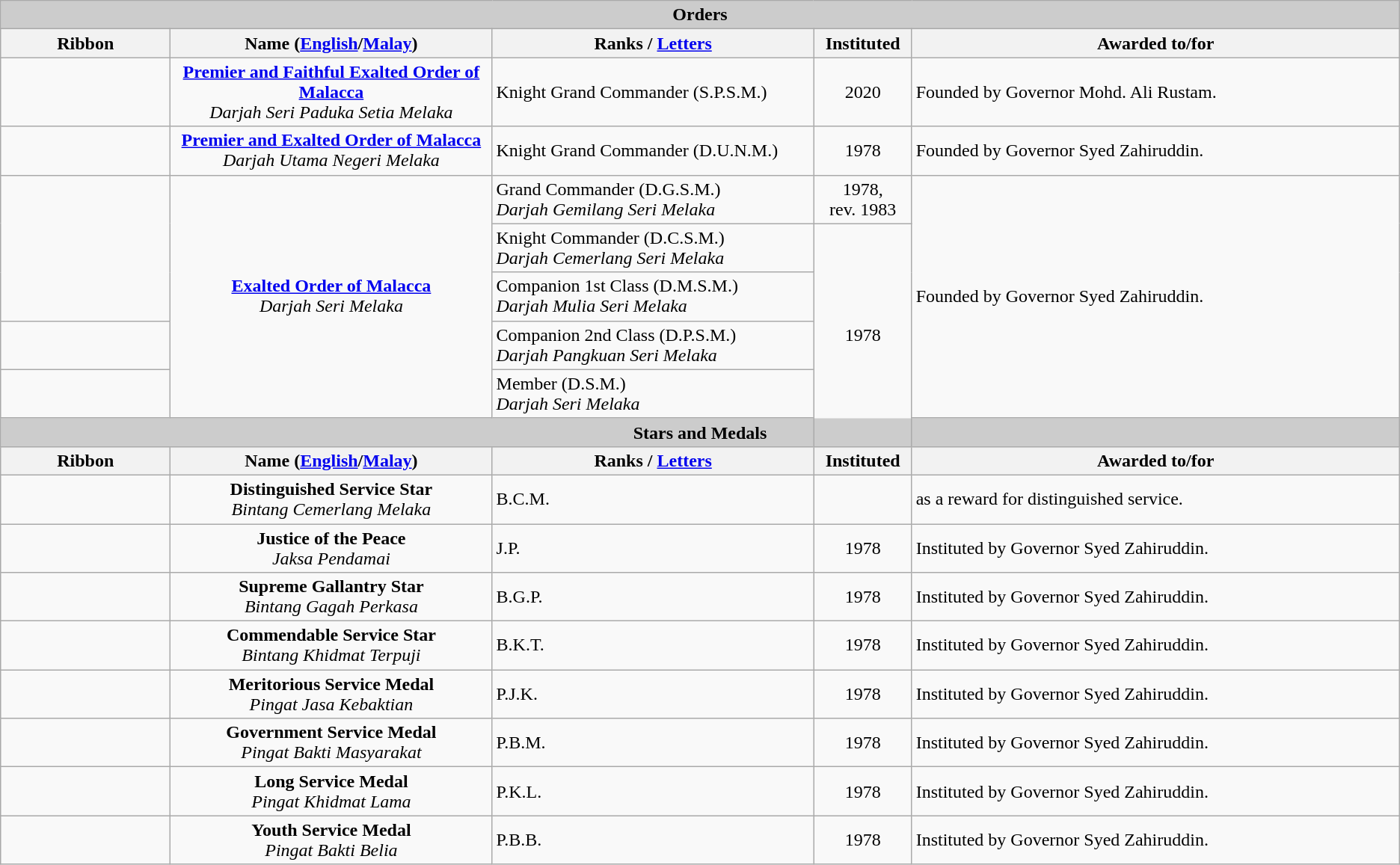<table class="wikitable">
<tr>
<th colspan=5 style="background-color:#cccccc">Orders</th>
</tr>
<tr>
<th width="144px">Ribbon</th>
<th width="23%">Name (<a href='#'>English</a>/<a href='#'>Malay</a>)</th>
<th width="23%">Ranks / <a href='#'>Letters</a></th>
<th width="7%">Instituted</th>
<th>Awarded to/for</th>
</tr>
<tr>
<td align=center></td>
<td align=center><strong><a href='#'>Premier and Faithful Exalted Order of Malacca</a></strong><br><em>Darjah Seri Paduka Setia Melaka</em></td>
<td>Knight Grand Commander (S.P.S.M.)</td>
<td align=center>2020</td>
<td>Founded by Governor Mohd. Ali Rustam.</td>
</tr>
<tr>
<td align=center></td>
<td align=center><strong><a href='#'>Premier and Exalted Order of Malacca</a></strong><br><em>Darjah Utama Negeri Melaka</em></td>
<td>Knight Grand Commander (D.U.N.M.)</td>
<td align=center>1978</td>
<td>Founded by Governor Syed Zahiruddin.</td>
</tr>
<tr>
<td rowspan="3" align="center"></td>
<td rowspan="5" align="center"><strong><a href='#'>Exalted Order of Malacca</a></strong><br><em>Darjah Seri Melaka</em> <br></td>
<td>Grand Commander (D.G.S.M.) <br> <em>Darjah Gemilang Seri Melaka</em></td>
<td align=center>1978,<br> rev. 1983</td>
<td rowspan="5">Founded by Governor Syed Zahiruddin.</td>
</tr>
<tr>
<td>Knight Commander (D.C.S.M.) <br> <em>Darjah Cemerlang Seri Melaka</em></td>
<td rowspan="5" align="center">1978</td>
</tr>
<tr>
<td>Companion 1st Class (D.M.S.M.) <br> <em>Darjah Mulia Seri Melaka</em></td>
</tr>
<tr>
<td align=center></td>
<td>Companion 2nd Class (D.P.S.M.) <br> <em>Darjah Pangkuan Seri Melaka</em></td>
</tr>
<tr>
<td align="center"></td>
<td>Member (D.S.M.) <br> <em>Darjah Seri Melaka</em></td>
</tr>
<tr>
<th colspan=5 style="background-color:#cccccc">Stars and Medals</th>
</tr>
<tr>
<th width="144px">Ribbon</th>
<th width="23%">Name (<a href='#'>English</a>/<a href='#'>Malay</a>)</th>
<th width="23%">Ranks / <a href='#'>Letters</a></th>
<th width="7%">Instituted</th>
<th>Awarded to/for</th>
</tr>
<tr>
<td align=center></td>
<td align=center><strong>Distinguished Service Star</strong> <br> <em>Bintang Cemerlang Melaka</em></td>
<td>B.C.M.</td>
<td align=center></td>
<td>as a reward for distinguished service.</td>
</tr>
<tr>
<td align=center></td>
<td align=center><strong>Justice of the Peace</strong> <br> <em>Jaksa Pendamai</em></td>
<td>J.P.</td>
<td align=center>1978</td>
<td>Instituted by Governor Syed Zahiruddin.</td>
</tr>
<tr>
<td align=center></td>
<td align=center><strong>Supreme Gallantry Star</strong> <br> <em>Bintang Gagah Perkasa</em></td>
<td>B.G.P.</td>
<td align=center>1978</td>
<td>Instituted by Governor Syed Zahiruddin.</td>
</tr>
<tr>
<td align=center></td>
<td align=center><strong>Commendable Service Star</strong><br> <em>Bintang Khidmat Terpuji</em></td>
<td>B.K.T.</td>
<td align=center>1978</td>
<td>Instituted by Governor Syed Zahiruddin.</td>
</tr>
<tr>
<td align=center></td>
<td align=center><strong>Meritorious Service Medal</strong> <br> <em>Pingat Jasa Kebaktian</em></td>
<td>P.J.K.</td>
<td align=center>1978</td>
<td>Instituted by Governor Syed Zahiruddin.</td>
</tr>
<tr>
<td align=center></td>
<td align=center><strong>Government Service Medal</strong> <br> <em>Pingat Bakti Masyarakat</em></td>
<td>P.B.M.</td>
<td align=center>1978</td>
<td>Instituted by Governor Syed Zahiruddin.</td>
</tr>
<tr>
<td align=center></td>
<td align=center><strong>Long Service Medal</strong> <br> <em>Pingat Khidmat Lama</em></td>
<td>P.K.L.</td>
<td align=center>1978</td>
<td>Instituted by Governor Syed Zahiruddin.</td>
</tr>
<tr>
<td align=center></td>
<td align=center><strong>Youth Service Medal</strong> <br> <em>Pingat Bakti Belia</em></td>
<td>P.B.B.</td>
<td align=center>1978</td>
<td>Instituted by Governor Syed Zahiruddin.</td>
</tr>
</table>
